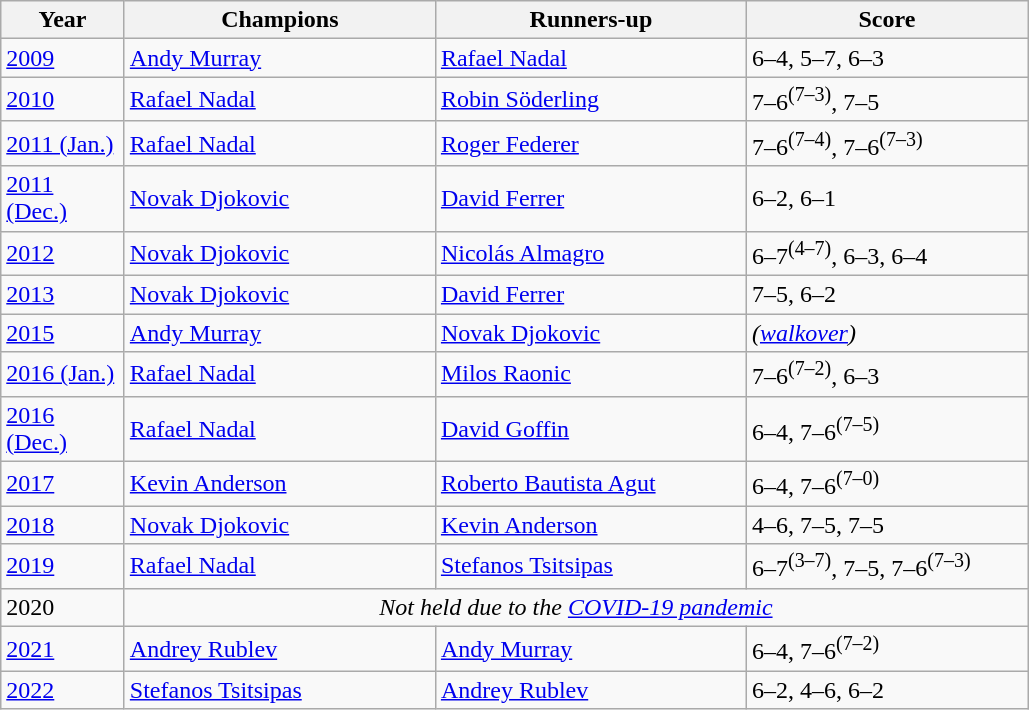<table class="wikitable">
<tr>
<th style="width:75px">Year</th>
<th style="width:200px">Champions</th>
<th style="width:200px">Runners-up</th>
<th style="width:180px" class="unsortable">Score</th>
</tr>
<tr>
<td><a href='#'>2009</a></td>
<td> <a href='#'>Andy Murray</a></td>
<td> <a href='#'>Rafael Nadal</a></td>
<td>6–4, 5–7, 6–3</td>
</tr>
<tr>
<td><a href='#'>2010</a></td>
<td> <a href='#'>Rafael Nadal</a></td>
<td> <a href='#'>Robin Söderling</a></td>
<td>7–6<sup>(7–3)</sup>, 7–5</td>
</tr>
<tr>
<td><a href='#'>2011 (Jan.)</a></td>
<td> <a href='#'>Rafael Nadal</a> </td>
<td> <a href='#'>Roger Federer</a></td>
<td>7–6<sup>(7–4)</sup>, 7–6<sup>(7–3)</sup></td>
</tr>
<tr>
<td><a href='#'>2011 (Dec.)</a></td>
<td> <a href='#'>Novak Djokovic</a></td>
<td> <a href='#'>David Ferrer</a></td>
<td>6–2, 6–1</td>
</tr>
<tr>
<td><a href='#'>2012</a></td>
<td> <a href='#'>Novak Djokovic</a> </td>
<td> <a href='#'>Nicolás Almagro</a></td>
<td>6–7<sup>(4–7)</sup>, 6–3, 6–4</td>
</tr>
<tr>
<td><a href='#'>2013</a></td>
<td> <a href='#'>Novak Djokovic</a> </td>
<td> <a href='#'>David Ferrer</a></td>
<td>7–5, 6–2</td>
</tr>
<tr>
<td><a href='#'>2015</a></td>
<td> <a href='#'>Andy Murray</a> </td>
<td> <a href='#'>Novak Djokovic</a></td>
<td><em>(<a href='#'>walkover</a>)</em></td>
</tr>
<tr>
<td><a href='#'>2016 (Jan.)</a></td>
<td> <a href='#'>Rafael Nadal</a> </td>
<td> <a href='#'>Milos Raonic</a></td>
<td>7–6<sup>(7–2)</sup>, 6–3</td>
</tr>
<tr>
<td><a href='#'>2016 (Dec.)</a></td>
<td> <a href='#'>Rafael Nadal</a> </td>
<td> <a href='#'>David Goffin</a></td>
<td>6–4, 7–6<sup>(7–5)</sup></td>
</tr>
<tr>
<td><a href='#'>2017</a></td>
<td> <a href='#'>Kevin Anderson</a></td>
<td> <a href='#'>Roberto Bautista Agut</a></td>
<td>6–4, 7–6<sup>(7–0)</sup></td>
</tr>
<tr>
<td><a href='#'>2018</a></td>
<td> <a href='#'>Novak Djokovic</a> </td>
<td> <a href='#'>Kevin Anderson</a></td>
<td>4–6, 7–5, 7–5</td>
</tr>
<tr>
<td><a href='#'>2019</a></td>
<td> <a href='#'>Rafael Nadal</a> </td>
<td> <a href='#'>Stefanos Tsitsipas</a></td>
<td>6–7<sup>(3–7)</sup>, 7–5, 7–6<sup>(7–3)</sup></td>
</tr>
<tr>
<td>2020</td>
<td colspan="3" style="text-align:center;"><em>Not held due to the <a href='#'>COVID-19 pandemic</a></em></td>
</tr>
<tr>
<td><a href='#'>2021</a></td>
<td> <a href='#'>Andrey Rublev</a></td>
<td> <a href='#'>Andy Murray</a></td>
<td>6–4, 7–6<sup>(7–2)</sup></td>
</tr>
<tr>
<td><a href='#'>2022</a></td>
<td> <a href='#'>Stefanos Tsitsipas</a></td>
<td> <a href='#'>Andrey Rublev</a></td>
<td>6–2, 4–6, 6–2</td>
</tr>
</table>
